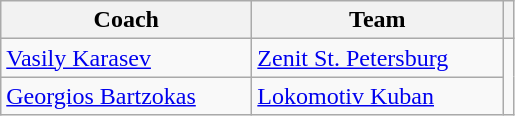<table class="wikitable">
<tr>
<th width=160>Coach</th>
<th width=160>Team</th>
<th></th>
</tr>
<tr>
<td> <a href='#'>Vasily Karasev</a></td>
<td> <a href='#'>Zenit St. Petersburg</a></td>
<td rowspan="2"></td>
</tr>
<tr>
<td> <a href='#'>Georgios Bartzokas</a></td>
<td>  <a href='#'>Lokomotiv Kuban</a></td>
</tr>
</table>
